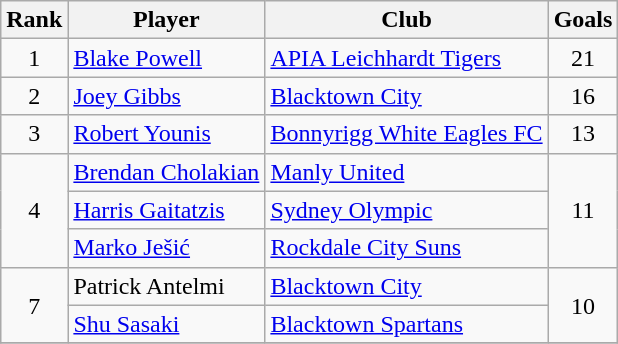<table class=wikitable style=text-align:center>
<tr>
<th>Rank</th>
<th>Player</th>
<th>Club</th>
<th>Goals</th>
</tr>
<tr>
<td>1</td>
<td align=left> <a href='#'>Blake Powell</a></td>
<td align=left><a href='#'>APIA Leichhardt Tigers</a></td>
<td>21</td>
</tr>
<tr>
<td rowspan=1>2</td>
<td align=left> <a href='#'>Joey Gibbs</a></td>
<td align=left><a href='#'>Blacktown City</a></td>
<td rowspan=1>16</td>
</tr>
<tr>
<td rowspan=1>3</td>
<td align=left> <a href='#'>Robert Younis</a></td>
<td align=left><a href='#'>Bonnyrigg White Eagles FC</a></td>
<td rowspan=1>13</td>
</tr>
<tr>
<td rowspan=3>4</td>
<td align=left> <a href='#'>Brendan Cholakian</a></td>
<td align=left><a href='#'>Manly United</a></td>
<td rowspan=3>11</td>
</tr>
<tr>
<td align=left> <a href='#'>Harris Gaitatzis</a></td>
<td align=left><a href='#'>Sydney Olympic</a></td>
</tr>
<tr>
<td align=left> <a href='#'>Marko Ješić</a></td>
<td align=left><a href='#'>Rockdale City Suns</a></td>
</tr>
<tr>
<td rowspan=2>7</td>
<td align=left> Patrick Antelmi</td>
<td align=left><a href='#'>Blacktown City</a></td>
<td rowspan=2>10</td>
</tr>
<tr>
<td align=left> <a href='#'>Shu Sasaki</a></td>
<td align=left><a href='#'>Blacktown Spartans</a></td>
</tr>
<tr>
</tr>
</table>
